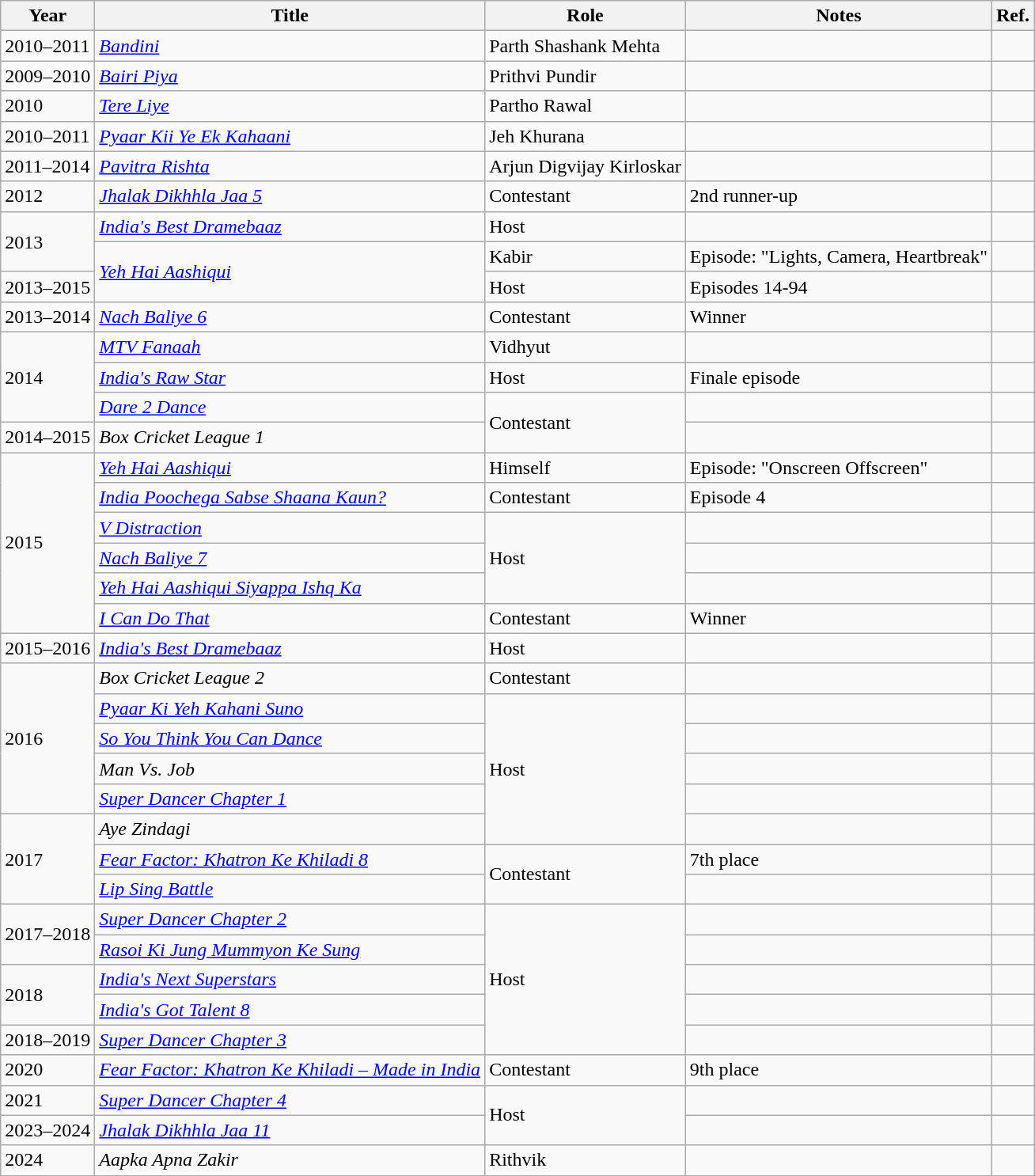<table class="wikitable sortable">
<tr>
<th>Year</th>
<th>Title</th>
<th>Role</th>
<th class="unsortable">Notes</th>
<th class="unsortable">Ref.</th>
</tr>
<tr>
<td>2010–2011</td>
<td><em><a href='#'>Bandini</a></em></td>
<td>Parth Shashank Mehta</td>
<td></td>
<td style="text-align:center;"></td>
</tr>
<tr>
<td>2009–2010</td>
<td><em><a href='#'>Bairi Piya</a></em></td>
<td>Prithvi Pundir</td>
<td></td>
<td></td>
</tr>
<tr>
<td>2010</td>
<td><em><a href='#'>Tere Liye</a></em></td>
<td>Partho Rawal</td>
<td></td>
<td></td>
</tr>
<tr>
<td>2010–2011</td>
<td><em><a href='#'>Pyaar Kii Ye Ek Kahaani</a></em></td>
<td>Jeh Khurana</td>
<td></td>
<td style="text-align:center;"></td>
</tr>
<tr>
<td>2011–2014</td>
<td><em><a href='#'>Pavitra Rishta</a></em></td>
<td>Arjun Digvijay Kirloskar</td>
<td></td>
<td style="text-align:center;"></td>
</tr>
<tr>
<td>2012</td>
<td><em><a href='#'>Jhalak Dikhhla Jaa 5</a></em></td>
<td>Contestant</td>
<td>2nd runner-up</td>
<td style="text-align:center;"></td>
</tr>
<tr>
<td rowspan="2">2013</td>
<td><em><a href='#'>India's Best Dramebaaz</a></em></td>
<td>Host</td>
<td></td>
<td style="text-align:center;"></td>
</tr>
<tr>
<td rowspan="2"><em><a href='#'>Yeh Hai Aashiqui</a></em></td>
<td>Kabir</td>
<td>Episode: "Lights, Camera, Heartbreak"</td>
<td></td>
</tr>
<tr>
<td>2013–2015</td>
<td>Host</td>
<td>Episodes 14-94</td>
<td></td>
</tr>
<tr>
<td>2013–2014</td>
<td><em><a href='#'>Nach Baliye 6</a></em></td>
<td>Contestant</td>
<td>Winner</td>
<td style="text-align:center;"></td>
</tr>
<tr>
<td rowspan="3">2014</td>
<td><em><a href='#'>MTV Fanaah</a></em></td>
<td>Vidhyut</td>
<td></td>
<td style="text-align:center;"></td>
</tr>
<tr>
<td><em><a href='#'>India's Raw Star</a></em></td>
<td>Host</td>
<td>Finale episode</td>
<td></td>
</tr>
<tr>
<td><em><a href='#'>Dare 2 Dance</a></em></td>
<td rowspan="2">Contestant</td>
<td></td>
<td style="text-align:center;"></td>
</tr>
<tr>
<td>2014–2015</td>
<td><em>Box Cricket League 1</em></td>
<td></td>
<td style="text-align:center;"></td>
</tr>
<tr>
<td rowspan="6">2015</td>
<td><em><a href='#'>Yeh Hai Aashiqui</a></em></td>
<td>Himself</td>
<td>Episode: "Onscreen Offscreen"</td>
<td style="text-align:center;"></td>
</tr>
<tr>
<td><em><a href='#'>India Poochega Sabse Shaana Kaun?</a></em></td>
<td>Contestant</td>
<td>Episode 4</td>
<td style="text-align:center;"></td>
</tr>
<tr>
<td><em><a href='#'>V Distraction</a></em></td>
<td rowspan="3">Host</td>
<td></td>
<td style="text-align:center;"></td>
</tr>
<tr>
<td><em><a href='#'>Nach Baliye 7</a></em></td>
<td></td>
<td style="text-align:center;"></td>
</tr>
<tr>
<td><em><a href='#'>Yeh Hai Aashiqui Siyappa Ishq Ka</a></em></td>
<td></td>
<td style="text-align:center;"></td>
</tr>
<tr>
<td><em><a href='#'>I Can Do That</a></em></td>
<td>Contestant</td>
<td>Winner</td>
<td style="text-align:center;"></td>
</tr>
<tr>
<td>2015–2016</td>
<td><em><a href='#'>India's Best Dramebaaz</a></em></td>
<td>Host</td>
<td></td>
<td style="text-align:center;"></td>
</tr>
<tr>
<td rowspan="5">2016</td>
<td><em>Box Cricket League 2</em></td>
<td>Contestant</td>
<td></td>
<td style="text-align:center;"></td>
</tr>
<tr>
<td><em><a href='#'>Pyaar Ki Yeh Kahani Suno</a></em></td>
<td rowspan="5">Host</td>
<td></td>
<td style="text-align:center;"></td>
</tr>
<tr>
<td><em><a href='#'>So You Think You Can Dance</a></em></td>
<td></td>
<td style="text-align:center;"></td>
</tr>
<tr>
<td><em>Man Vs. Job</em></td>
<td></td>
<td style="text-align:center;"></td>
</tr>
<tr>
<td><em><a href='#'>Super Dancer Chapter 1</a></em></td>
<td></td>
<td style="text-align:center;"></td>
</tr>
<tr>
<td rowspan="3">2017</td>
<td><em>Aye Zindagi</em></td>
<td></td>
<td style="text-align:center;"></td>
</tr>
<tr>
<td><em><a href='#'>Fear Factor: Khatron Ke Khiladi 8</a></em></td>
<td rowspan="2">Contestant</td>
<td>7th place</td>
<td style="text-align:center;"></td>
</tr>
<tr>
<td><em><a href='#'>Lip Sing Battle</a></em></td>
<td></td>
<td></td>
</tr>
<tr>
<td rowspan="2">2017–2018</td>
<td><em><a href='#'>Super Dancer Chapter 2</a></em></td>
<td rowspan="5">Host</td>
<td></td>
<td style="text-align:center;"></td>
</tr>
<tr>
<td><em><a href='#'>Rasoi Ki Jung Mummyon Ke Sung</a></em></td>
<td></td>
<td></td>
</tr>
<tr>
<td rowspan="2">2018</td>
<td><em><a href='#'>India's Next Superstars</a></em></td>
<td></td>
<td style="text-align:center;"></td>
</tr>
<tr>
<td><em><a href='#'>India's Got Talent 8</a></em></td>
<td></td>
<td></td>
</tr>
<tr>
<td>2018–2019</td>
<td><em><a href='#'>Super Dancer Chapter 3</a></em></td>
<td></td>
<td></td>
</tr>
<tr>
<td>2020</td>
<td><em><a href='#'>Fear Factor: Khatron Ke Khiladi – Made in India</a></em></td>
<td>Contestant</td>
<td>9th place</td>
<td></td>
</tr>
<tr>
<td>2021</td>
<td><em><a href='#'>Super Dancer Chapter 4</a></em></td>
<td rowspan="2">Host</td>
<td></td>
<td></td>
</tr>
<tr>
<td>2023–2024</td>
<td><em><a href='#'>Jhalak Dikhhla Jaa 11</a></em></td>
<td></td>
<td></td>
</tr>
<tr>
<td>2024</td>
<td><em>Aapka Apna Zakir</em></td>
<td>Rithvik</td>
<td></td>
<td></td>
</tr>
</table>
